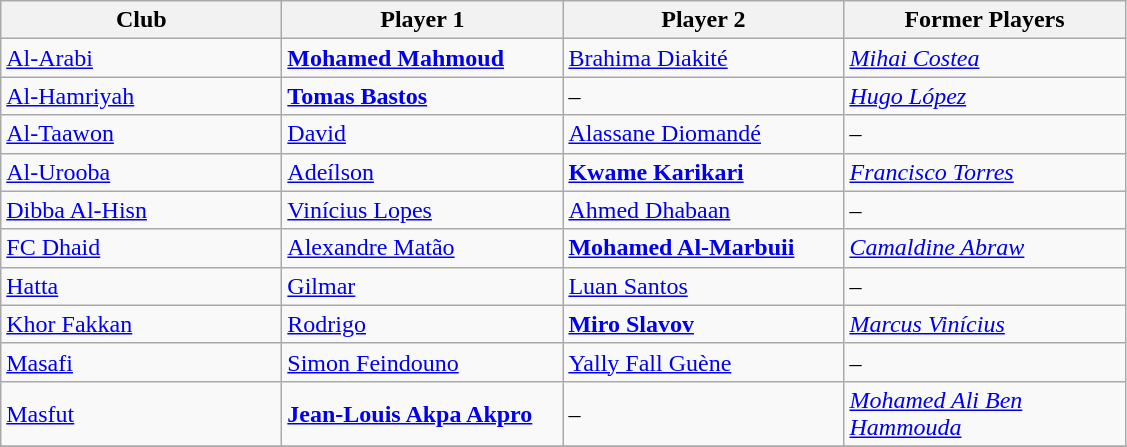<table class="wikitable">
<tr>
<th width="180">Club</th>
<th width="180">Player 1</th>
<th width="180">Player 2</th>
<th width="180">Former Players</th>
</tr>
<tr>
<td><a href='#'>Al-Arabi</a></td>
<td> <strong><a href='#'>Mohamed Mahmoud</a></strong></td>
<td> <a href='#'>Brahima Diakité</a></td>
<td> <em><a href='#'>Mihai Costea</a></em></td>
</tr>
<tr>
<td><a href='#'>Al-Hamriyah</a></td>
<td> <strong><a href='#'>Tomas Bastos</a></strong></td>
<td>–</td>
<td> <em><a href='#'>Hugo López</a></em></td>
</tr>
<tr>
<td><a href='#'>Al-Taawon</a></td>
<td> <a href='#'>David</a></td>
<td> <a href='#'>Alassane Diomandé</a></td>
<td>–</td>
</tr>
<tr>
<td><a href='#'>Al-Urooba</a></td>
<td> <a href='#'>Adeílson</a></td>
<td> <strong><a href='#'>Kwame Karikari</a></strong></td>
<td> <em><a href='#'>Francisco Torres</a></em></td>
</tr>
<tr>
<td><a href='#'>Dibba Al-Hisn</a></td>
<td> <a href='#'>Vinícius Lopes</a></td>
<td> <a href='#'>Ahmed Dhabaan</a></td>
<td>–</td>
</tr>
<tr>
<td><a href='#'>FC Dhaid</a></td>
<td> <a href='#'>Alexandre Matão</a></td>
<td> <strong><a href='#'>Mohamed Al-Marbuii</a></strong></td>
<td> <em><a href='#'>Camaldine Abraw</a></em></td>
</tr>
<tr>
<td><a href='#'>Hatta</a></td>
<td> <a href='#'>Gilmar</a></td>
<td> <a href='#'>Luan Santos</a></td>
<td>–</td>
</tr>
<tr>
<td><a href='#'>Khor Fakkan</a></td>
<td> <a href='#'>Rodrigo</a></td>
<td> <strong><a href='#'>Miro Slavov</a></strong></td>
<td> <em><a href='#'>Marcus Vinícius</a></em></td>
</tr>
<tr>
<td><a href='#'>Masafi</a></td>
<td> <a href='#'>Simon Feindouno</a></td>
<td> <a href='#'>Yally Fall Guène</a></td>
<td>–</td>
</tr>
<tr>
<td><a href='#'>Masfut</a></td>
<td> <strong><a href='#'>Jean-Louis Akpa Akpro</a></strong></td>
<td>–</td>
<td> <em><a href='#'>Mohamed Ali Ben Hammouda</a></em></td>
</tr>
<tr>
</tr>
</table>
